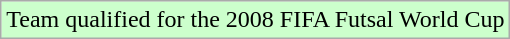<table class="wikitable" style="text-algin: left;">
<tr bgcolor=#ccffcc>
<td>Team qualified for the 2008 FIFA Futsal World Cup</td>
</tr>
</table>
